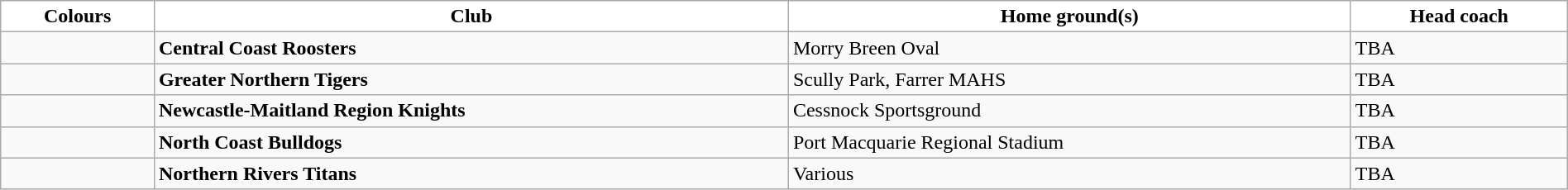<table class="wikitable" style="width:100%; text-align:left">
<tr>
<th style="background:white">Colours</th>
<th style="background:white">Club</th>
<th style="background:white">Home ground(s)</th>
<th style="background:white">Head coach</th>
</tr>
<tr>
<td></td>
<td><strong>Central Coast Roosters</strong></td>
<td>Morry Breen Oval</td>
<td>TBA</td>
</tr>
<tr>
<td></td>
<td><strong>Greater Northern Tigers</strong></td>
<td>Scully Park, Farrer MAHS</td>
<td>TBA</td>
</tr>
<tr>
<td></td>
<td><strong>Newcastle-Maitland Region Knights</strong></td>
<td>Cessnock Sportsground</td>
<td>TBA</td>
</tr>
<tr>
<td></td>
<td><strong>North Coast Bulldogs</strong></td>
<td>Port Macquarie Regional Stadium</td>
<td>TBA</td>
</tr>
<tr>
<td></td>
<td><strong>Northern Rivers Titans</strong></td>
<td>Various</td>
<td>TBA</td>
</tr>
</table>
